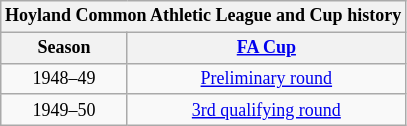<table class="wikitable collapsible" style="text-align:center;font-size:75%">
<tr>
<th colspan="2"><strong>Hoyland Common Athletic League and Cup history</strong></th>
</tr>
<tr>
<th>Season</th>
<th><a href='#'>FA Cup</a></th>
</tr>
<tr>
<td>1948–49</td>
<td><a href='#'>Preliminary round</a></td>
</tr>
<tr>
<td>1949–50</td>
<td><a href='#'>3rd qualifying round</a></td>
</tr>
</table>
